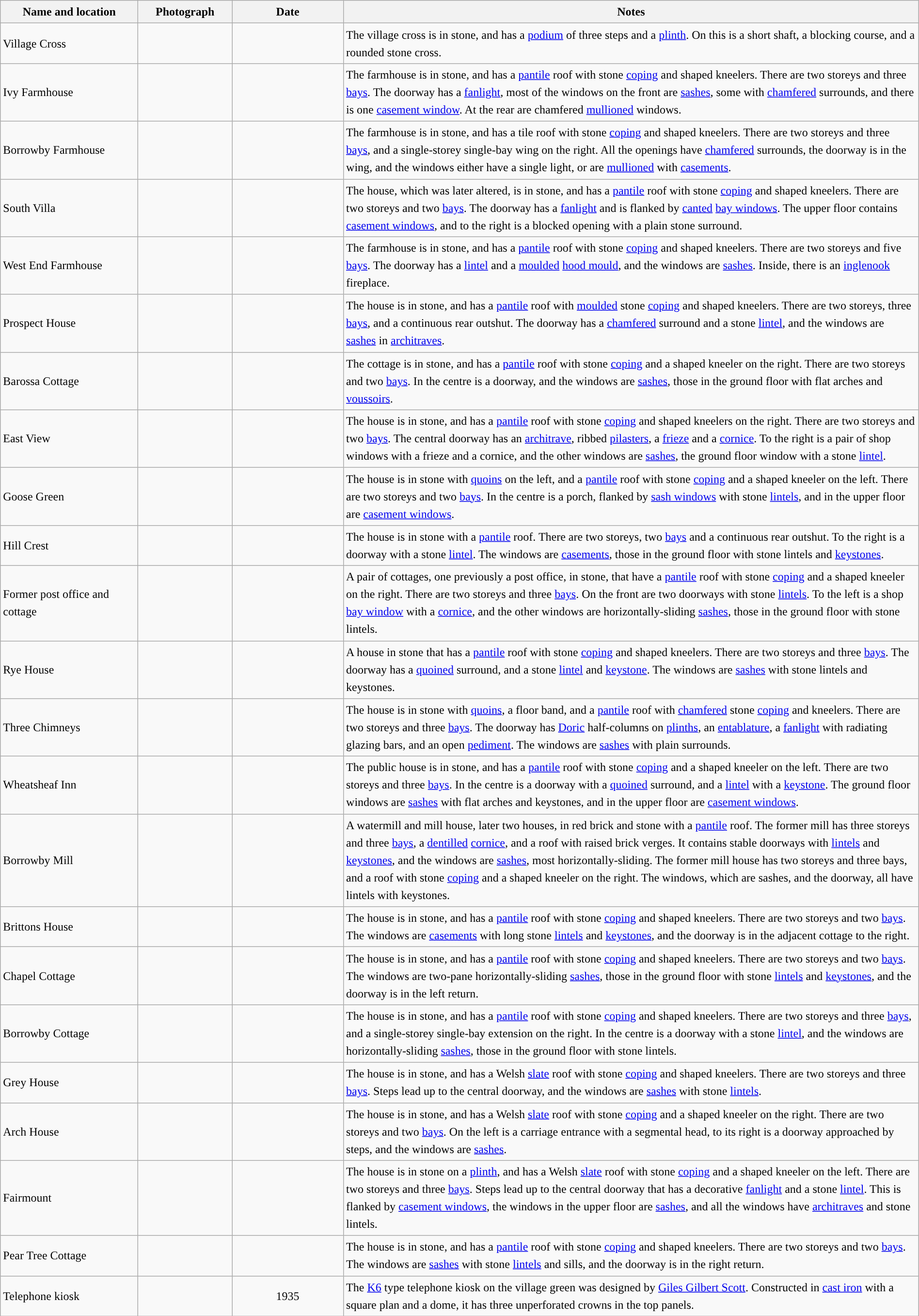<table class="wikitable sortable plainrowheaders" style="width:100%;border:0px;text-align:left;line-height:150%;">
<tr>
<th scope="col"  style="width:150px">Name and location</th>
<th scope="col"  style="width:100px" class="unsortable">Photograph</th>
<th scope="col"  style="width:120px">Date</th>
<th scope="col"  style="width:650px" class="unsortable">Notes</th>
</tr>
<tr>
<td>Village Cross<br><small></small></td>
<td></td>
<td align="center"></td>
<td>The village cross is in stone, and has a <a href='#'>podium</a> of three steps and a <a href='#'>plinth</a>.  On this is a short shaft, a blocking course, and a rounded stone cross.</td>
</tr>
<tr>
<td>Ivy Farmhouse<br><small></small></td>
<td></td>
<td align="center"></td>
<td>The farmhouse is in stone, and has a <a href='#'>pantile</a> roof with stone <a href='#'>coping</a> and shaped kneelers. There are two storeys and three <a href='#'>bays</a>.  The doorway has a <a href='#'>fanlight</a>, most of the windows on the front are <a href='#'>sashes</a>, some with <a href='#'>chamfered</a> surrounds, and there is one <a href='#'>casement window</a>.  At the rear are chamfered <a href='#'>mullioned</a> windows.</td>
</tr>
<tr>
<td>Borrowby Farmhouse<br><small></small></td>
<td></td>
<td align="center"></td>
<td>The farmhouse is in stone, and has a tile roof with stone <a href='#'>coping</a> and shaped kneelers. There are two storeys and three <a href='#'>bays</a>, and a single-storey single-bay wing on the right.  All the openings have <a href='#'>chamfered</a> surrounds, the doorway is in the wing, and the windows either have a single light, or are <a href='#'>mullioned</a> with <a href='#'>casements</a>.</td>
</tr>
<tr>
<td>South Villa<br><small></small></td>
<td></td>
<td align="center"></td>
<td>The house, which was later altered, is in stone, and has a <a href='#'>pantile</a> roof with stone <a href='#'>coping</a> and shaped kneelers. There are two storeys and two <a href='#'>bays</a>.  The doorway has a <a href='#'>fanlight</a> and is flanked by <a href='#'>canted</a> <a href='#'>bay windows</a>.  The upper floor contains <a href='#'>casement windows</a>, and to the right is a blocked opening with a plain stone surround.</td>
</tr>
<tr>
<td>West End Farmhouse<br><small></small></td>
<td></td>
<td align="center"></td>
<td>The farmhouse is in stone, and has a <a href='#'>pantile</a> roof with stone <a href='#'>coping</a> and shaped kneelers. There are two storeys and five <a href='#'>bays</a>.  The doorway has a <a href='#'>lintel</a> and a <a href='#'>moulded</a> <a href='#'>hood mould</a>, and the windows are <a href='#'>sashes</a>.  Inside, there is an <a href='#'>inglenook</a> fireplace.</td>
</tr>
<tr>
<td>Prospect House<br><small></small></td>
<td></td>
<td align="center"></td>
<td>The house is in stone, and has a <a href='#'>pantile</a> roof with <a href='#'>moulded</a> stone <a href='#'>coping</a> and shaped kneelers. There are two storeys, three <a href='#'>bays</a>, and a continuous rear outshut.  The doorway has a <a href='#'>chamfered</a> surround and a stone <a href='#'>lintel</a>, and the windows are <a href='#'>sashes</a> in <a href='#'>architraves</a>.</td>
</tr>
<tr>
<td>Barossa Cottage<br><small></small></td>
<td></td>
<td align="center"></td>
<td>The cottage is in stone, and has a <a href='#'>pantile</a> roof with stone <a href='#'>coping</a> and a shaped kneeler on the right. There are two storeys and two <a href='#'>bays</a>.  In the centre is a doorway, and the windows are <a href='#'>sashes</a>, those in the ground floor with flat arches and <a href='#'>voussoirs</a>.</td>
</tr>
<tr>
<td>East View<br><small></small></td>
<td></td>
<td align="center"></td>
<td>The house is in stone, and has a <a href='#'>pantile</a> roof with stone <a href='#'>coping</a> and shaped kneelers on the right.  There are two storeys and two <a href='#'>bays</a>.  The central doorway has an <a href='#'>architrave</a>, ribbed <a href='#'>pilasters</a>, a <a href='#'>frieze</a> and a <a href='#'>cornice</a>.  To the right is a pair of shop windows with a frieze and a cornice, and the other windows are <a href='#'>sashes</a>, the ground floor window with a stone <a href='#'>lintel</a>.</td>
</tr>
<tr>
<td>Goose Green<br><small></small></td>
<td></td>
<td align="center"></td>
<td>The house is in stone with <a href='#'>quoins</a> on the left, and a <a href='#'>pantile</a> roof with stone <a href='#'>coping</a> and a shaped kneeler on the left.  There are two storeys and two <a href='#'>bays</a>.  In the centre is a porch, flanked by <a href='#'>sash windows</a> with stone <a href='#'>lintels</a>, and in the upper floor are <a href='#'>casement windows</a>.</td>
</tr>
<tr>
<td>Hill Crest<br><small></small></td>
<td></td>
<td align="center"></td>
<td>The house is in stone with a <a href='#'>pantile</a> roof.  There are two storeys, two <a href='#'>bays</a> and a continuous rear outshut.  To the right is a doorway with a stone <a href='#'>lintel</a>.  The windows are <a href='#'>casements</a>, those in the ground floor with stone lintels and <a href='#'>keystones</a>.</td>
</tr>
<tr>
<td>Former post office and cottage<br><small></small></td>
<td></td>
<td align="center"></td>
<td>A pair of cottages, one previously a post office, in stone, that have a <a href='#'>pantile</a> roof with stone <a href='#'>coping</a> and a shaped kneeler on the right.  There are two storeys and three <a href='#'>bays</a>.  On the front are two doorways with stone <a href='#'>lintels</a>.  To the left is a shop <a href='#'>bay window</a> with a <a href='#'>cornice</a>, and the other windows are horizontally-sliding <a href='#'>sashes</a>, those in the ground floor with stone lintels.</td>
</tr>
<tr>
<td>Rye House<br><small></small></td>
<td></td>
<td align="center"></td>
<td>A house in stone that has a <a href='#'>pantile</a> roof with stone <a href='#'>coping</a> and shaped kneelers. There are two storeys and three <a href='#'>bays</a>.  The doorway has a <a href='#'>quoined</a> surround, and a stone <a href='#'>lintel</a> and <a href='#'>keystone</a>.  The windows are <a href='#'>sashes</a> with stone lintels and keystones.</td>
</tr>
<tr>
<td>Three Chimneys<br><small></small></td>
<td></td>
<td align="center"></td>
<td>The house is in stone with <a href='#'>quoins</a>, a floor band, and a <a href='#'>pantile</a> roof with <a href='#'>chamfered</a> stone <a href='#'>coping</a> and kneelers.  There are two storeys and three <a href='#'>bays</a>.  The doorway has <a href='#'>Doric</a> half-columns on <a href='#'>plinths</a>, an <a href='#'>entablature</a>, a <a href='#'>fanlight</a> with radiating glazing bars, and an open <a href='#'>pediment</a>. The windows are <a href='#'>sashes</a> with plain surrounds.</td>
</tr>
<tr>
<td>Wheatsheaf Inn<br><small></small></td>
<td></td>
<td align="center"></td>
<td>The public house is in stone, and has a <a href='#'>pantile</a> roof with stone <a href='#'>coping</a> and a shaped kneeler on the left.  There are two storeys and three <a href='#'>bays</a>.  In the centre is a doorway with a <a href='#'>quoined</a> surround, and a <a href='#'>lintel</a> with a <a href='#'>keystone</a>.  The ground floor windows are <a href='#'>sashes</a> with flat arches and keystones, and in the upper floor are <a href='#'>casement windows</a>.</td>
</tr>
<tr>
<td>Borrowby Mill<br><small></small></td>
<td></td>
<td align="center"></td>
<td>A watermill and mill house, later two houses, in red brick and stone with a <a href='#'>pantile</a> roof.  The former mill has three storeys and three <a href='#'>bays</a>, a <a href='#'>dentilled</a> <a href='#'>cornice</a>, and a roof with raised brick verges.  It contains stable doorways with <a href='#'>lintels</a> and <a href='#'>keystones</a>, and the windows are <a href='#'>sashes</a>, most horizontally-sliding.  The former mill house has two storeys and three bays, and a roof with stone <a href='#'>coping</a> and a shaped kneeler on the right.  The windows, which are sashes, and the doorway, all have lintels with keystones.</td>
</tr>
<tr>
<td>Brittons House<br><small></small></td>
<td></td>
<td align="center"></td>
<td>The house is in stone, and has a <a href='#'>pantile</a> roof with stone <a href='#'>coping</a> and shaped kneelers. There are two storeys and two <a href='#'>bays</a>.  The windows are <a href='#'>casements</a> with long stone <a href='#'>lintels</a> and <a href='#'>keystones</a>, and the doorway is in the adjacent cottage to the right.</td>
</tr>
<tr>
<td>Chapel Cottage<br><small></small></td>
<td></td>
<td align="center"></td>
<td>The house is in stone, and has a <a href='#'>pantile</a> roof with stone <a href='#'>coping</a> and shaped kneelers. There are two storeys and two <a href='#'>bays</a>.  The windows are two-pane horizontally-sliding <a href='#'>sashes</a>, those in the ground floor with stone <a href='#'>lintels</a> and <a href='#'>keystones</a>, and the doorway is in the left return.</td>
</tr>
<tr>
<td>Borrowby Cottage<br><small></small></td>
<td></td>
<td align="center"></td>
<td>The house is in stone, and has a <a href='#'>pantile</a> roof with stone <a href='#'>coping</a> and shaped kneelers. There are two storeys and three <a href='#'>bays</a>, and a single-storey single-bay extension on the right.  In the centre is a doorway with a stone <a href='#'>lintel</a>, and the windows are horizontally-sliding <a href='#'>sashes</a>, those in the ground floor with stone lintels.</td>
</tr>
<tr>
<td>Grey House<br><small></small></td>
<td></td>
<td align="center"></td>
<td>The house is in stone, and has a Welsh <a href='#'>slate</a> roof with stone <a href='#'>coping</a> and shaped kneelers.  There are two storeys and three <a href='#'>bays</a>.  Steps lead up to the central doorway, and the windows are <a href='#'>sashes</a> with stone <a href='#'>lintels</a>.</td>
</tr>
<tr>
<td>Arch House<br><small></small></td>
<td></td>
<td align="center"></td>
<td>The house is in stone, and has a Welsh <a href='#'>slate</a> roof with stone <a href='#'>coping</a> and a shaped kneeler on the right.  There are two storeys and two <a href='#'>bays</a>.  On the left is a carriage entrance with a segmental head, to its right is a doorway approached by steps, and the windows are <a href='#'>sashes</a>.</td>
</tr>
<tr>
<td>Fairmount<br><small></small></td>
<td></td>
<td align="center"></td>
<td>The house is in stone on a <a href='#'>plinth</a>, and has a Welsh <a href='#'>slate</a> roof with stone <a href='#'>coping</a> and a shaped kneeler on the left.  There are two storeys and three <a href='#'>bays</a>.  Steps lead up to the central doorway that has a decorative <a href='#'>fanlight</a> and a stone <a href='#'>lintel</a>.  This is flanked by <a href='#'>casement windows</a>, the windows in the upper floor are <a href='#'>sashes</a>, and all the windows have <a href='#'>architraves</a> and stone lintels.</td>
</tr>
<tr>
<td>Pear Tree Cottage<br><small></small></td>
<td></td>
<td align="center"></td>
<td>The house is in stone, and has a <a href='#'>pantile</a> roof with stone <a href='#'>coping</a> and shaped kneelers. There are two storeys and two <a href='#'>bays</a>.  The windows are <a href='#'>sashes</a> with stone <a href='#'>lintels</a> and sills, and the doorway is in the right return.</td>
</tr>
<tr>
<td>Telephone kiosk<br><small></small></td>
<td></td>
<td align="center">1935</td>
<td>The <a href='#'>K6</a> type telephone kiosk on the village green was designed by <a href='#'>Giles Gilbert Scott</a>.  Constructed in <a href='#'>cast iron</a> with a square plan and a dome, it has three unperforated crowns in the top panels.</td>
</tr>
<tr>
</tr>
</table>
